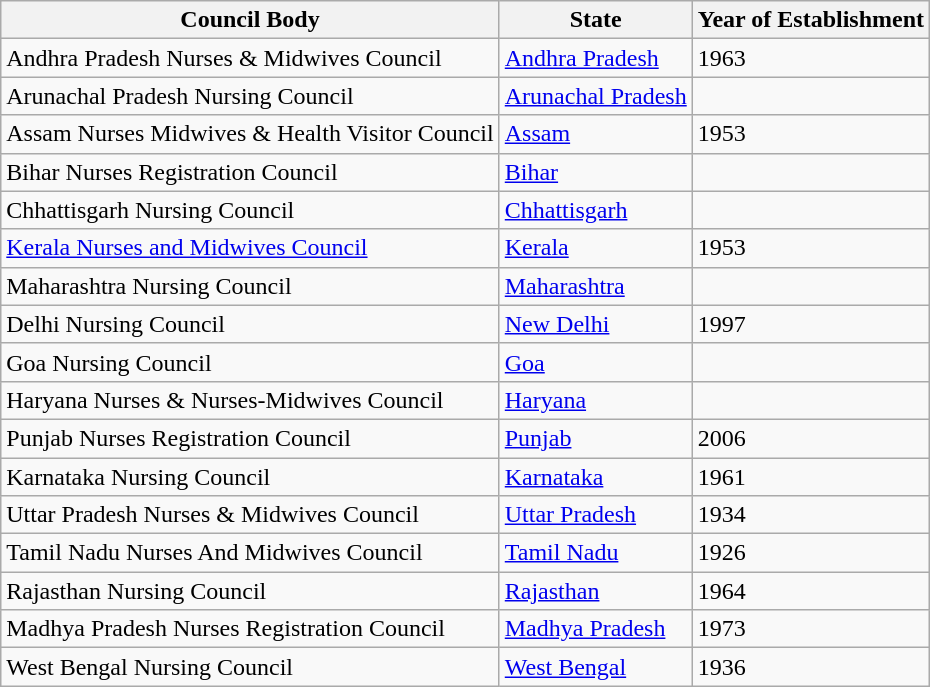<table class="wikitable sortable">
<tr>
<th>Council Body </th>
<th>State</th>
<th>Year of Establishment</th>
</tr>
<tr>
<td>Andhra Pradesh Nurses & Midwives Council </td>
<td><a href='#'>Andhra Pradesh</a></td>
<td>1963</td>
</tr>
<tr>
<td>Arunachal Pradesh Nursing Council</td>
<td><a href='#'>Arunachal Pradesh</a></td>
<td></td>
</tr>
<tr>
<td>Assam Nurses Midwives & Health Visitor Council </td>
<td><a href='#'>Assam</a></td>
<td>1953</td>
</tr>
<tr>
<td>Bihar Nurses Registration Council</td>
<td><a href='#'>Bihar</a></td>
<td></td>
</tr>
<tr>
<td>Chhattisgarh Nursing Council</td>
<td><a href='#'>Chhattisgarh</a></td>
<td></td>
</tr>
<tr>
<td><a href='#'>Kerala Nurses and Midwives Council</a></td>
<td><a href='#'>Kerala</a></td>
<td>1953</td>
</tr>
<tr>
<td>Maharashtra Nursing Council</td>
<td><a href='#'>Maharashtra</a></td>
<td></td>
</tr>
<tr>
<td>Delhi Nursing Council</td>
<td><a href='#'>New Delhi</a></td>
<td>1997</td>
</tr>
<tr>
<td>Goa Nursing Council</td>
<td><a href='#'>Goa</a></td>
</tr>
<tr>
<td>Haryana Nurses & Nurses-Midwives Council</td>
<td><a href='#'>Haryana</a></td>
<td></td>
</tr>
<tr>
<td>Punjab Nurses Registration Council</td>
<td><a href='#'>Punjab</a></td>
<td>2006</td>
</tr>
<tr>
<td>Karnataka Nursing Council</td>
<td><a href='#'>Karnataka</a></td>
<td>1961</td>
</tr>
<tr>
<td>Uttar Pradesh Nurses & Midwives Council</td>
<td><a href='#'>Uttar Pradesh</a></td>
<td>1934</td>
</tr>
<tr>
<td>Tamil Nadu Nurses And Midwives Council</td>
<td><a href='#'>Tamil Nadu</a></td>
<td>1926</td>
</tr>
<tr>
<td>Rajasthan Nursing Council</td>
<td><a href='#'>Rajasthan</a></td>
<td>1964</td>
</tr>
<tr>
<td>Madhya Pradesh Nurses Registration Council</td>
<td><a href='#'>Madhya Pradesh</a></td>
<td>1973</td>
</tr>
<tr>
<td>West Bengal Nursing Council</td>
<td><a href='#'>West Bengal</a></td>
<td>1936</td>
</tr>
</table>
